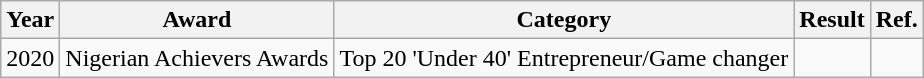<table class="wikitable">
<tr>
<th>Year</th>
<th>Award</th>
<th>Category</th>
<th>Result</th>
<th>Ref.</th>
</tr>
<tr>
<td>2020</td>
<td>Nigerian Achievers Awards</td>
<td>Top 20 'Under 40' Entrepreneur/Game changer</td>
<td></td>
<td></td>
</tr>
</table>
